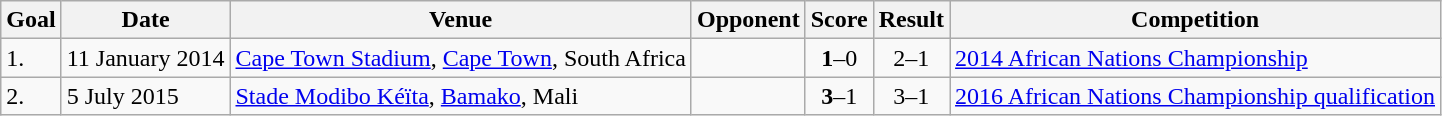<table class="wikitable plainrowheaders sortable">
<tr>
<th>Goal</th>
<th>Date</th>
<th>Venue</th>
<th>Opponent</th>
<th>Score</th>
<th>Result</th>
<th>Competition</th>
</tr>
<tr>
<td>1.</td>
<td>11 January 2014</td>
<td><a href='#'>Cape Town Stadium</a>, <a href='#'>Cape Town</a>, South Africa</td>
<td></td>
<td align=center><strong>1</strong>–0</td>
<td align=center>2–1</td>
<td><a href='#'>2014 African Nations Championship</a></td>
</tr>
<tr>
<td>2.</td>
<td>5 July 2015</td>
<td><a href='#'>Stade Modibo Kéïta</a>, <a href='#'>Bamako</a>, Mali</td>
<td></td>
<td align=center><strong>3</strong>–1</td>
<td align=center>3–1</td>
<td><a href='#'>2016 African Nations Championship qualification</a></td>
</tr>
</table>
